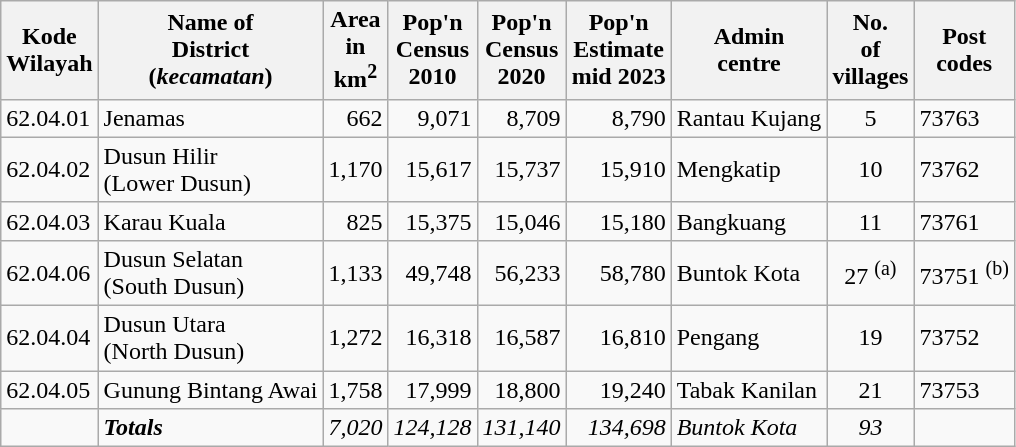<table class="sortable wikitable">
<tr>
<th>Kode <br>Wilayah</th>
<th>Name of<br>District<br>(<em>kecamatan</em>)</th>
<th>Area <br> in <br>km<sup>2</sup></th>
<th>Pop'n<br>Census<br>2010</th>
<th>Pop'n<br>Census<br>2020</th>
<th>Pop'n<br>Estimate<br>mid 2023</th>
<th>Admin<br>centre</th>
<th>No.<br>of<br>villages</th>
<th>Post<br>codes</th>
</tr>
<tr>
<td>62.04.01</td>
<td>Jenamas</td>
<td align="right">662</td>
<td align="right">9,071</td>
<td align="right">8,709</td>
<td align="right">8,790</td>
<td>Rantau Kujang</td>
<td align="center">5</td>
<td>73763</td>
</tr>
<tr>
<td>62.04.02</td>
<td>Dusun Hilir <br>(Lower Dusun)</td>
<td align="right">1,170</td>
<td align="right">15,617</td>
<td align="right">15,737</td>
<td align="right">15,910</td>
<td>Mengkatip</td>
<td align="center">10</td>
<td>73762</td>
</tr>
<tr>
<td>62.04.03</td>
<td>Karau Kuala</td>
<td align="right">825</td>
<td align="right">15,375</td>
<td align="right">15,046</td>
<td align="right">15,180</td>
<td>Bangkuang</td>
<td align="center">11</td>
<td>73761</td>
</tr>
<tr>
<td>62.04.06</td>
<td>Dusun Selatan<br>(South Dusun)</td>
<td align="right">1,133</td>
<td align="right">49,748</td>
<td align="right">56,233</td>
<td align="right">58,780</td>
<td>Buntok Kota</td>
<td align="center">27 <sup>(a)</sup></td>
<td>73751 <sup>(b)</sup></td>
</tr>
<tr>
<td>62.04.04</td>
<td>Dusun Utara <br>(North Dusun)</td>
<td align="right">1,272</td>
<td align="right">16,318</td>
<td align="right">16,587</td>
<td align="right">16,810</td>
<td>Pengang</td>
<td align="center">19</td>
<td>73752</td>
</tr>
<tr>
<td>62.04.05</td>
<td>Gunung Bintang Awai</td>
<td align="right">1,758</td>
<td align="right">17,999</td>
<td align="right">18,800</td>
<td align="right">19,240</td>
<td>Tabak Kanilan</td>
<td align="center">21</td>
<td>73753</td>
</tr>
<tr>
<td></td>
<td><strong><em>Totals</em></strong></td>
<td align="right"><em>7,020</em></td>
<td align="right"><em>124,128</em></td>
<td align="right"><em>131,140</em></td>
<td align="right"><em>134,698</em></td>
<td><em>Buntok Kota</em></td>
<td align="center"><em>93</em></td>
<td></td>
</tr>
</table>
